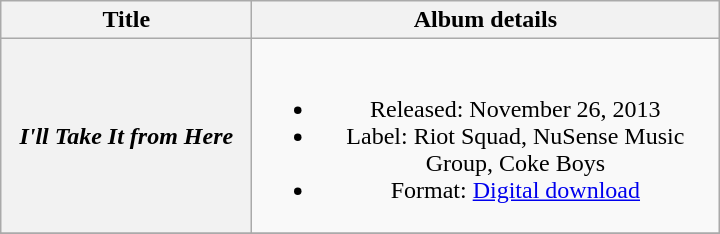<table class="wikitable plainrowheaders" style="text-align:center;">
<tr>
<th scope="col" rowspan="1" style="width:10em;">Title</th>
<th scope="col" rowspan="1" style="width:19em;">Album details</th>
</tr>
<tr>
<th scope="row"><em>I'll Take It from Here</em></th>
<td><br><ul><li>Released: November 26, 2013</li><li>Label: Riot Squad, NuSense Music Group, Coke Boys</li><li>Format: <a href='#'>Digital download</a></li></ul></td>
</tr>
<tr>
</tr>
</table>
